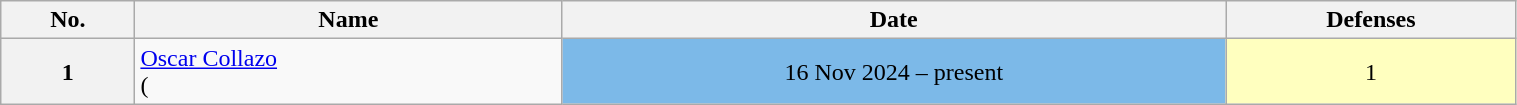<table class="wikitable sortable" style="width:80%">
<tr>
<th>No.</th>
<th>Name</th>
<th>Date</th>
<th>Defenses</th>
</tr>
<tr align=center>
<th>1</th>
<td align=left><a href='#'>Oscar Collazo</a><br>(</td>
<td style="background:#7CB9E8;">16 Nov 2024 – present</td>
<td style="background:#ffffbf;">1</td>
</tr>
</table>
